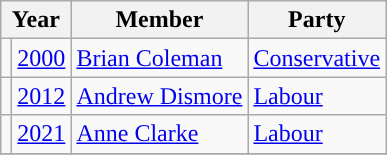<table class="wikitable">
<tr>
<th colspan="2">Year</th>
<th>Member</th>
<th>Party</th>
</tr>
<tr>
<td style="background-color: "></td>
<td><a href='#'>2000</a></td>
<td><a href='#'>Brian Coleman</a></td>
<td><a href='#'>Conservative</a></td>
</tr>
<tr>
<td style="background-color: "></td>
<td><a href='#'>2012</a></td>
<td><a href='#'>Andrew Dismore</a></td>
<td><a href='#'>Labour</a></td>
</tr>
<tr>
<td style="background-color: "></td>
<td><a href='#'>2021</a></td>
<td><a href='#'>Anne Clarke</a></td>
<td><a href='#'>Labour</a></td>
</tr>
<tr>
</tr>
</table>
